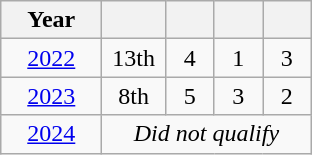<table class="wikitable" style="text-align: center;">
<tr>
<th width=60px>Year</th>
<th width=35px></th>
<th width=25px></th>
<th width=25px></th>
<th width=25px></th>
</tr>
<tr>
<td> <a href='#'>2022</a></td>
<td>13th</td>
<td>4</td>
<td>1</td>
<td>3</td>
</tr>
<tr>
<td> <a href='#'>2023</a></td>
<td>8th</td>
<td>5</td>
<td>3</td>
<td>2</td>
</tr>
<tr>
<td> <a href='#'>2024</a></td>
<td colspan=4><em>Did not qualify</em></td>
</tr>
</table>
